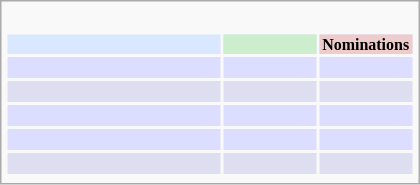<table class="infobox" style="width: 25em; text-align: left; font-size: 70%; vertical-align: middle">
<tr bgcolor=#D9E8FF style="text-align:center;">
</tr>
<tr>
<td colspan="3" style="text-align:center;"> <br></td>
</tr>
<tr bgcolor=#D9E8FF style="text-align:center;">
<th style="vertical-align: middle;"></th>
<th style="background:#cceecc; font-size:8pt;" width="60px"></th>
<th style="background:#eecccc; font-size:8pt;" width="60px">Nominations</th>
</tr>
<tr bgcolor=#ddddff>
<td style="text-align:center;"><br></td>
<td></td>
<td></td>
</tr>
<tr bgcolor=#dddff>
<td style="text-align:center;"><br></td>
<td></td>
<td></td>
</tr>
<tr bgcolor=#ddddff>
<td style="text-align:center;"><br></td>
<td></td>
<td></td>
</tr>
<tr bgcolor=#ddddff>
<td style="text-align:center;"><br></td>
<td></td>
<td></td>
</tr>
<tr bgcolor=#dddff>
<td style="text-align:center;"><br></td>
<td></td>
<td></td>
</tr>
<tr>
</tr>
</table>
